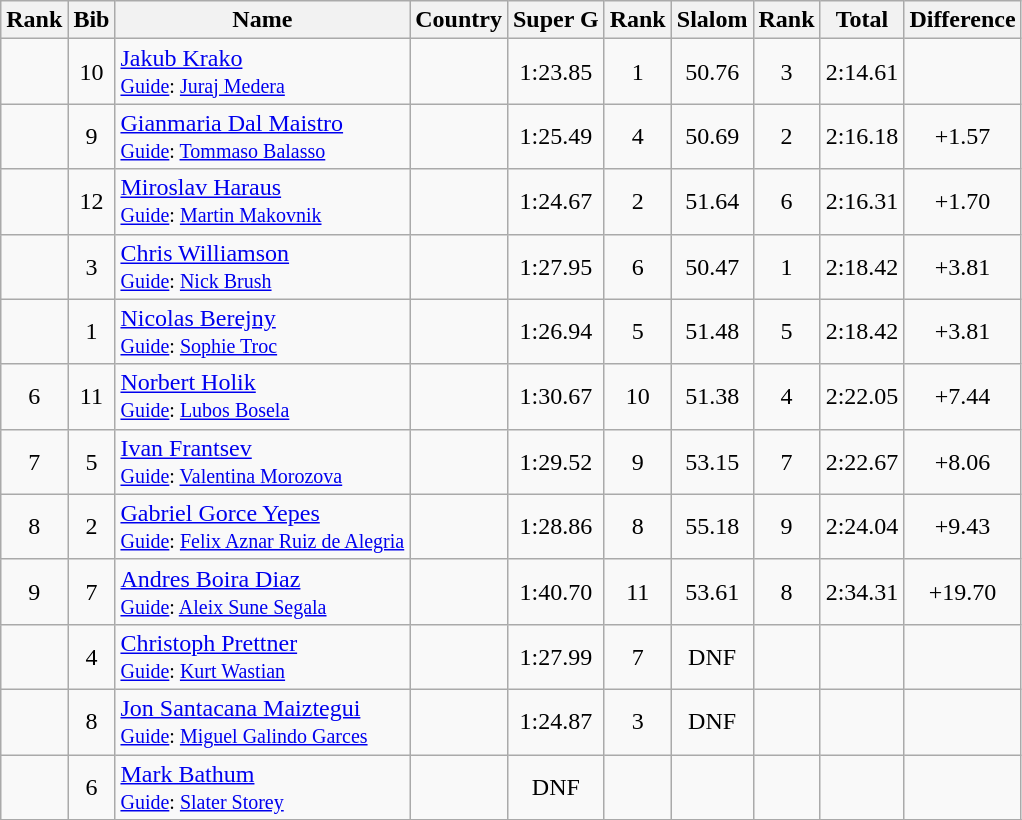<table class="wikitable sortable" style="text-align:center">
<tr>
<th>Rank</th>
<th>Bib</th>
<th>Name</th>
<th>Country</th>
<th>Super G</th>
<th>Rank</th>
<th>Slalom</th>
<th>Rank</th>
<th>Total</th>
<th>Difference</th>
</tr>
<tr>
<td></td>
<td>10</td>
<td align=left><a href='#'>Jakub Krako</a><br><small><a href='#'>Guide</a>: <a href='#'>Juraj Medera</a></small></td>
<td align=left></td>
<td>1:23.85</td>
<td>1</td>
<td>50.76</td>
<td>3</td>
<td>2:14.61</td>
<td></td>
</tr>
<tr>
<td></td>
<td>9</td>
<td align=left><a href='#'>Gianmaria Dal Maistro</a><br><small><a href='#'>Guide</a>: <a href='#'>Tommaso Balasso</a></small></td>
<td align=left></td>
<td>1:25.49</td>
<td>4</td>
<td>50.69</td>
<td>2</td>
<td>2:16.18</td>
<td>+1.57</td>
</tr>
<tr>
<td></td>
<td>12</td>
<td align=left><a href='#'>Miroslav Haraus</a><br><small><a href='#'>Guide</a>: <a href='#'>Martin Makovnik</a></small></td>
<td align=left></td>
<td>1:24.67</td>
<td>2</td>
<td>51.64</td>
<td>6</td>
<td>2:16.31</td>
<td>+1.70</td>
</tr>
<tr>
<td></td>
<td>3</td>
<td align=left><a href='#'>Chris Williamson</a><br><small><a href='#'>Guide</a>: <a href='#'>Nick Brush</a></small></td>
<td align=left></td>
<td>1:27.95</td>
<td>6</td>
<td>50.47</td>
<td>1</td>
<td>2:18.42</td>
<td>+3.81</td>
</tr>
<tr>
<td></td>
<td>1</td>
<td align=left><a href='#'>Nicolas Berejny</a><br><small><a href='#'>Guide</a>: <a href='#'>Sophie Troc</a></small></td>
<td align=left></td>
<td>1:26.94</td>
<td>5</td>
<td>51.48</td>
<td>5</td>
<td>2:18.42</td>
<td>+3.81</td>
</tr>
<tr>
<td>6</td>
<td>11</td>
<td align=left><a href='#'>Norbert Holik</a><br><small><a href='#'>Guide</a>: <a href='#'>Lubos Bosela</a></small></td>
<td align=left></td>
<td>1:30.67</td>
<td>10</td>
<td>51.38</td>
<td>4</td>
<td>2:22.05</td>
<td>+7.44</td>
</tr>
<tr>
<td>7</td>
<td>5</td>
<td align=left><a href='#'>Ivan Frantsev</a><br><small><a href='#'>Guide</a>: <a href='#'>Valentina Morozova</a></small></td>
<td align=left></td>
<td>1:29.52</td>
<td>9</td>
<td>53.15</td>
<td>7</td>
<td>2:22.67</td>
<td>+8.06</td>
</tr>
<tr>
<td>8</td>
<td>2</td>
<td align=left><a href='#'>Gabriel Gorce Yepes</a><br><small><a href='#'>Guide</a>: <a href='#'>Felix Aznar Ruiz de Alegria</a></small></td>
<td align=left></td>
<td>1:28.86</td>
<td>8</td>
<td>55.18</td>
<td>9</td>
<td>2:24.04</td>
<td>+9.43</td>
</tr>
<tr>
<td>9</td>
<td>7</td>
<td align=left><a href='#'>Andres Boira Diaz</a><br><small><a href='#'>Guide</a>: <a href='#'>Aleix Sune Segala</a></small></td>
<td align=left></td>
<td>1:40.70</td>
<td>11</td>
<td>53.61</td>
<td>8</td>
<td>2:34.31</td>
<td>+19.70</td>
</tr>
<tr>
<td></td>
<td>4</td>
<td align=left><a href='#'>Christoph Prettner</a><br><small><a href='#'>Guide</a>: <a href='#'>Kurt Wastian</a></small></td>
<td align=left></td>
<td>1:27.99</td>
<td>7</td>
<td>DNF</td>
<td></td>
<td></td>
<td></td>
</tr>
<tr>
<td></td>
<td>8</td>
<td align=left><a href='#'>Jon Santacana Maiztegui</a><br><small><a href='#'>Guide</a>: <a href='#'>Miguel Galindo Garces</a></small></td>
<td align=left></td>
<td>1:24.87</td>
<td>3</td>
<td>DNF</td>
<td></td>
<td></td>
<td></td>
</tr>
<tr>
<td></td>
<td>6</td>
<td align=left><a href='#'>Mark Bathum</a><br><small><a href='#'>Guide</a>: <a href='#'>Slater Storey</a></small></td>
<td align=left></td>
<td>DNF</td>
<td></td>
<td></td>
<td></td>
<td></td>
<td></td>
</tr>
<tr>
</tr>
</table>
